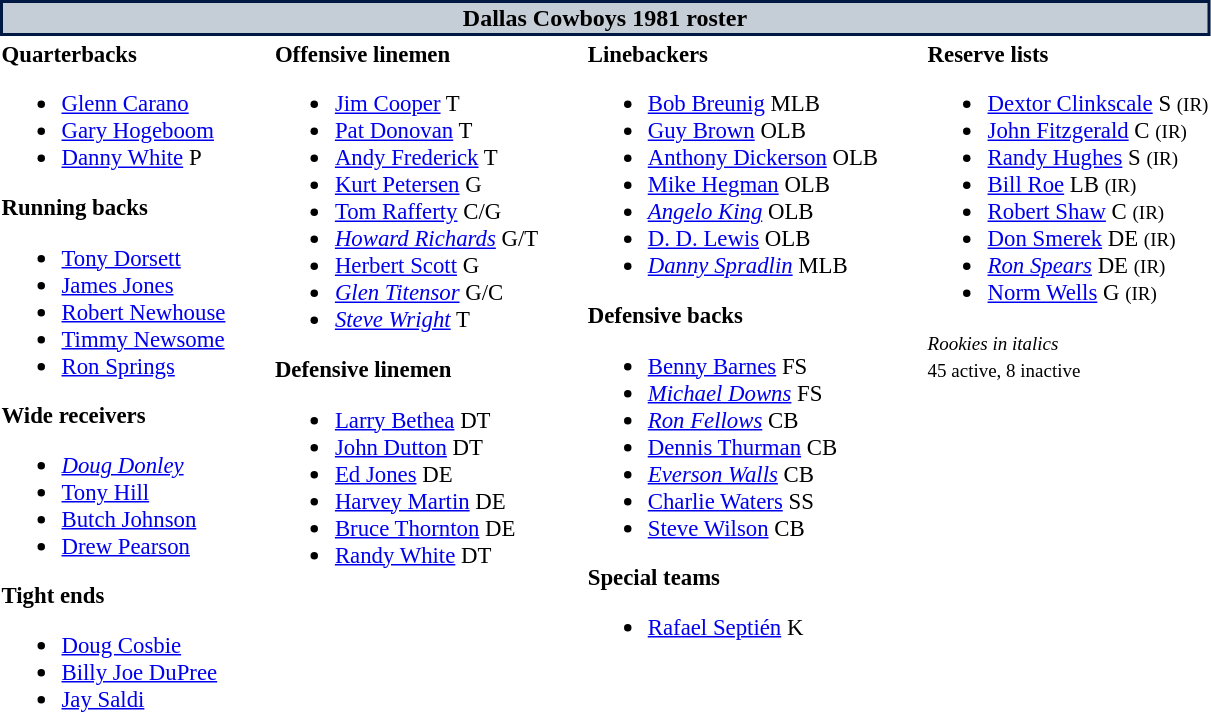<table class="toccolours" style="text-align: left;">
<tr>
<th colspan="7" style="background:#c5ced6; color:black; border: 2px solid #001942; text-align: center;">Dallas Cowboys 1981 roster</th>
</tr>
<tr>
<td style="font-size:95%; vertical-align:top;"><strong>Quarterbacks</strong><br><ul><li> <a href='#'>Glenn Carano</a></li><li> <a href='#'>Gary Hogeboom</a></li><li> <a href='#'>Danny White</a> P</li></ul><strong>Running backs</strong><ul><li> <a href='#'>Tony Dorsett</a></li><li> <a href='#'>James Jones</a></li><li> <a href='#'>Robert Newhouse</a></li><li> <a href='#'>Timmy Newsome</a></li><li> <a href='#'>Ron Springs</a></li></ul><strong>Wide receivers</strong><ul><li> <em><a href='#'>Doug Donley</a></em></li><li> <a href='#'>Tony Hill</a></li><li> <a href='#'>Butch Johnson</a></li><li> <a href='#'>Drew Pearson</a></li></ul><strong>Tight ends</strong><ul><li> <a href='#'>Doug Cosbie</a></li><li> <a href='#'>Billy Joe DuPree</a></li><li> <a href='#'>Jay Saldi</a></li></ul></td>
<td style="width: 25px;"></td>
<td style="font-size:95%; vertical-align:top;"><strong>Offensive linemen</strong><br><ul><li> <a href='#'>Jim Cooper</a> T</li><li> <a href='#'>Pat Donovan</a> T</li><li> <a href='#'>Andy Frederick</a> T</li><li> <a href='#'>Kurt Petersen</a> G</li><li> <a href='#'>Tom Rafferty</a> C/G</li><li> <em><a href='#'>Howard Richards</a></em> G/T</li><li> <a href='#'>Herbert Scott</a> G</li><li> <em><a href='#'>Glen Titensor</a></em> G/C</li><li> <em><a href='#'>Steve Wright</a></em> T</li></ul><strong>Defensive linemen</strong><ul><li> <a href='#'>Larry Bethea</a> DT</li><li> <a href='#'>John Dutton</a> DT</li><li> <a href='#'>Ed Jones</a> DE</li><li> <a href='#'>Harvey Martin</a> DE</li><li> <a href='#'>Bruce Thornton</a> DE</li><li> <a href='#'>Randy White</a> DT</li></ul></td>
<td style="width: 25px;"></td>
<td style="font-size:95%; vertical-align:top;"><strong>Linebackers</strong><br><ul><li> <a href='#'>Bob Breunig</a> MLB</li><li> <a href='#'>Guy Brown</a> OLB</li><li> <a href='#'>Anthony Dickerson</a> OLB</li><li> <a href='#'>Mike Hegman</a> OLB</li><li> <em><a href='#'>Angelo King</a></em> OLB</li><li> <a href='#'>D. D. Lewis</a> OLB</li><li> <em><a href='#'>Danny Spradlin</a></em> MLB</li></ul><strong>Defensive backs</strong><ul><li> <a href='#'>Benny Barnes</a> FS</li><li> <em><a href='#'>Michael Downs</a></em> FS</li><li> <em><a href='#'>Ron Fellows</a></em> CB</li><li> <a href='#'>Dennis Thurman</a> CB</li><li> <em><a href='#'>Everson Walls</a></em> CB</li><li> <a href='#'>Charlie Waters</a> SS</li><li> <a href='#'>Steve Wilson</a> CB</li></ul><strong>Special teams</strong><ul><li> <a href='#'>Rafael Septién</a> K</li></ul></td>
<td style="width: 25px;"></td>
<td style="font-size:95%; vertical-align:top;"><strong>Reserve lists</strong><br><ul><li> <a href='#'>Dextor Clinkscale</a> S <small>(IR)</small> </li><li> <a href='#'>John Fitzgerald</a> C <small>(IR)</small> </li><li> <a href='#'>Randy Hughes</a> S <small>(IR)</small> </li><li> <a href='#'>Bill Roe</a> LB <small>(IR)</small> </li><li> <a href='#'>Robert Shaw</a> C <small>(IR)</small> </li><li> <a href='#'>Don Smerek</a> DE <small>(IR)</small> </li><li> <em><a href='#'>Ron Spears</a></em> DE <small>(IR)</small> </li><li> <a href='#'>Norm Wells</a> G <small>(IR)</small> </li></ul><small><em>Rookies in italics</em><br>
45 active, 8 inactive</small></td>
</tr>
</table>
